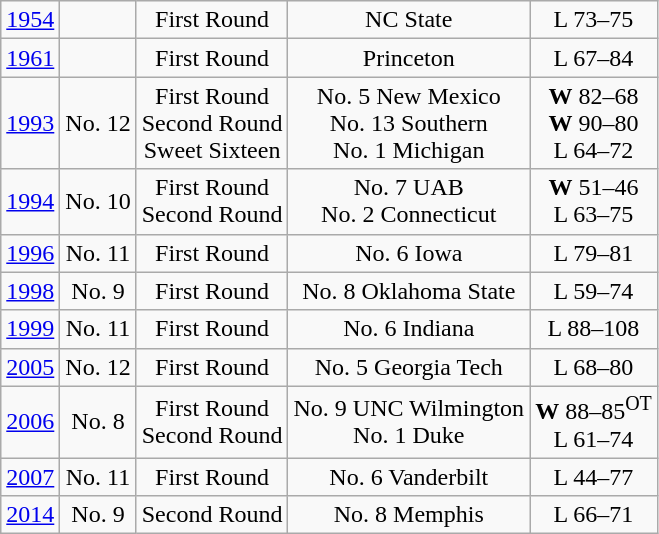<table class="wikitable">
<tr align="center">
<td><a href='#'>1954</a></td>
<td></td>
<td>First Round</td>
<td>NC State</td>
<td>L 73–75</td>
</tr>
<tr style="text-align:center;">
<td><a href='#'>1961</a></td>
<td></td>
<td>First Round</td>
<td>Princeton</td>
<td>L 67–84</td>
</tr>
<tr style="text-align:center;">
<td><a href='#'>1993</a></td>
<td>No. 12</td>
<td>First Round<br>Second Round<br>Sweet Sixteen</td>
<td>No. 5 New Mexico<br>No. 13 Southern<br>No. 1 Michigan</td>
<td><strong>W</strong> 82–68<br><strong>W</strong> 90–80<br>L 64–72</td>
</tr>
<tr style="text-align:center;">
<td><a href='#'>1994</a></td>
<td>No. 10</td>
<td>First Round<br>Second Round</td>
<td>No. 7 UAB<br>No. 2 Connecticut</td>
<td><strong>W</strong> 51–46<br>L 63–75</td>
</tr>
<tr style="text-align:center;">
<td><a href='#'>1996</a></td>
<td>No. 11</td>
<td>First Round</td>
<td>No. 6 Iowa</td>
<td>L 79–81</td>
</tr>
<tr style="text-align:center;">
<td><a href='#'>1998</a></td>
<td>No. 9</td>
<td>First Round</td>
<td>No. 8 Oklahoma State</td>
<td>L 59–74</td>
</tr>
<tr style="text-align:center;">
<td><a href='#'>1999</a></td>
<td>No. 11</td>
<td>First Round</td>
<td>No. 6 Indiana</td>
<td>L 88–108</td>
</tr>
<tr style="text-align:center;">
<td><a href='#'>2005</a></td>
<td>No. 12</td>
<td>First Round</td>
<td>No. 5 Georgia Tech</td>
<td>L 68–80</td>
</tr>
<tr style="text-align:center;">
<td><a href='#'>2006</a></td>
<td>No. 8</td>
<td>First Round<br>Second Round</td>
<td>No. 9 UNC Wilmington<br>No. 1 Duke</td>
<td><strong>W</strong> 88–85<sup>OT</sup><br>L 61–74</td>
</tr>
<tr style="text-align:center;">
<td><a href='#'>2007</a></td>
<td>No. 11</td>
<td>First Round</td>
<td>No. 6 Vanderbilt</td>
<td>L 44–77</td>
</tr>
<tr style="text-align:center;">
<td><a href='#'>2014</a></td>
<td>No. 9</td>
<td>Second Round</td>
<td>No. 8 Memphis</td>
<td>L 66–71</td>
</tr>
</table>
